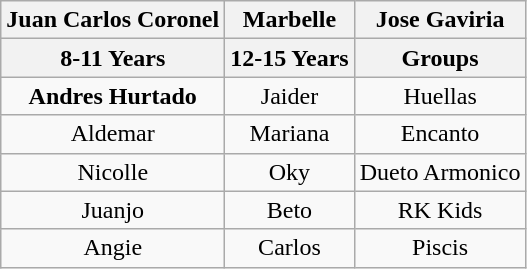<table class="wikitable" style="text-align:center">
<tr>
<th>Juan Carlos Coronel</th>
<th>Marbelle</th>
<th>Jose Gaviria</th>
</tr>
<tr>
<th>8-11 Years</th>
<th>12-15 Years</th>
<th>Groups</th>
</tr>
<tr>
<td><strong>Andres Hurtado</strong></td>
<td>Jaider</td>
<td>Huellas</td>
</tr>
<tr>
<td>Aldemar</td>
<td>Mariana</td>
<td>Encanto</td>
</tr>
<tr>
<td>Nicolle</td>
<td>Oky</td>
<td>Dueto Armonico</td>
</tr>
<tr>
<td>Juanjo</td>
<td>Beto</td>
<td>RK Kids</td>
</tr>
<tr>
<td>Angie</td>
<td>Carlos</td>
<td>Piscis</td>
</tr>
</table>
